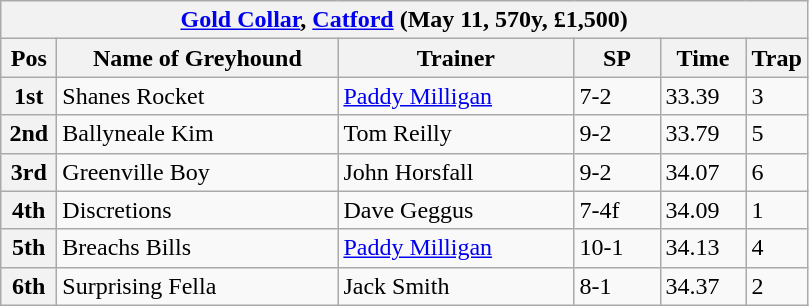<table class="wikitable">
<tr>
<th colspan="6"><a href='#'>Gold Collar</a>, <a href='#'>Catford</a> (May 11, 570y, £1,500)</th>
</tr>
<tr>
<th width=30>Pos</th>
<th width=180>Name of Greyhound</th>
<th width=150>Trainer</th>
<th width=50>SP</th>
<th width=50>Time</th>
<th width=30>Trap</th>
</tr>
<tr>
<th>1st</th>
<td>Shanes Rocket</td>
<td><a href='#'>Paddy Milligan</a></td>
<td>7-2</td>
<td>33.39</td>
<td>3</td>
</tr>
<tr>
<th>2nd</th>
<td>Ballyneale Kim</td>
<td>Tom Reilly</td>
<td>9-2</td>
<td>33.79</td>
<td>5</td>
</tr>
<tr>
<th>3rd</th>
<td>Greenville Boy</td>
<td>John Horsfall</td>
<td>9-2</td>
<td>34.07</td>
<td>6</td>
</tr>
<tr>
<th>4th</th>
<td>Discretions</td>
<td>Dave Geggus</td>
<td>7-4f</td>
<td>34.09</td>
<td>1</td>
</tr>
<tr>
<th>5th</th>
<td>Breachs Bills</td>
<td><a href='#'>Paddy Milligan</a></td>
<td>10-1</td>
<td>34.13</td>
<td>4</td>
</tr>
<tr>
<th>6th</th>
<td>Surprising Fella</td>
<td>Jack Smith</td>
<td>8-1</td>
<td>34.37</td>
<td>2</td>
</tr>
</table>
